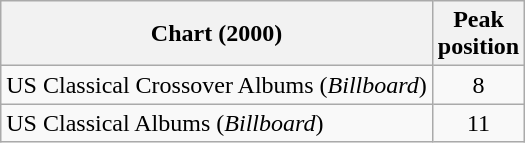<table class="wikitable sortable">
<tr>
<th>Chart (2000)</th>
<th>Peak<br>position</th>
</tr>
<tr>
<td>US Classical Crossover Albums (<em>Billboard</em>)</td>
<td align="center">8</td>
</tr>
<tr>
<td>US Classical Albums (<em>Billboard</em>)</td>
<td align="center">11</td>
</tr>
</table>
